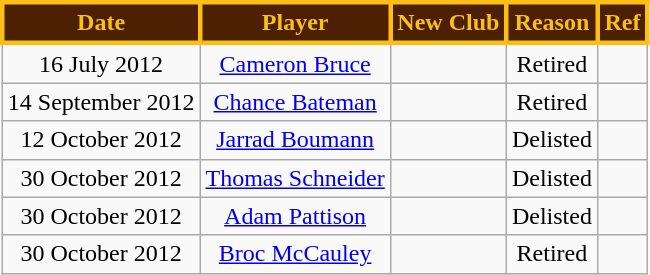<table class="wikitable" style="text-align:center">
<tr>
<th style="background:#4D2004; color:#FBBF15; border: solid #FBBF15">Date</th>
<th style="background:#4D2004; color:#FBBF15; border: solid #FBBF15">Player</th>
<th style="background:#4D2004; color:#FBBF15; border: solid #FBBF15">New Club</th>
<th style="background:#4D2004; color:#FBBF15; border: solid #FBBF15">Reason</th>
<th style="background:#4D2004; color:#FBBF15; border: solid #FBBF15">Ref</th>
</tr>
<tr>
<td>16 July 2012</td>
<td><a href='#'>Cameron Bruce</a></td>
<td></td>
<td>Retired</td>
<td></td>
</tr>
<tr>
<td>14 September 2012</td>
<td><a href='#'>Chance Bateman</a></td>
<td></td>
<td>Retired</td>
<td></td>
</tr>
<tr>
<td>12 October 2012</td>
<td><a href='#'>Jarrad Boumann</a></td>
<td></td>
<td>Delisted</td>
<td></td>
</tr>
<tr>
<td>30 October 2012</td>
<td><a href='#'>Thomas Schneider</a></td>
<td></td>
<td>Delisted</td>
<td></td>
</tr>
<tr>
<td>30 October 2012</td>
<td><a href='#'>Adam Pattison</a></td>
<td></td>
<td>Delisted</td>
<td></td>
</tr>
<tr>
<td>30 October 2012</td>
<td><a href='#'>Broc McCauley</a></td>
<td></td>
<td>Retired</td>
<td></td>
</tr>
</table>
